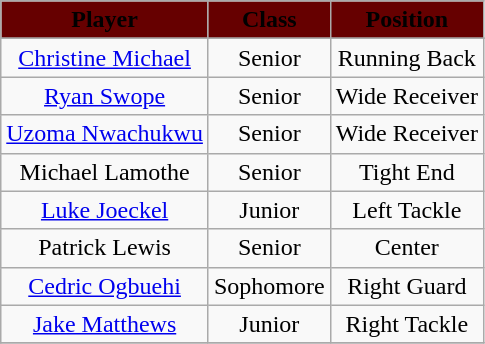<table class="wikitable" style="text-align:center">
<tr>
<td bgcolor="#660000"><strong><span>Player</span></strong></td>
<td bgcolor="#660000"><strong><span>Class</span></strong></td>
<td bgcolor="#660000"><strong><span>Position</span></strong></td>
</tr>
<tr align="center">
</tr>
<tr>
<td><a href='#'>Christine Michael</a></td>
<td align=center>Senior</td>
<td>Running Back</td>
</tr>
<tr>
<td><a href='#'>Ryan Swope</a></td>
<td align=center>Senior</td>
<td>Wide Receiver</td>
</tr>
<tr>
<td><a href='#'>Uzoma Nwachukwu</a></td>
<td align=center>Senior</td>
<td>Wide Receiver</td>
</tr>
<tr>
<td>Michael Lamothe</td>
<td align=center>Senior</td>
<td>Tight End</td>
</tr>
<tr>
<td><a href='#'>Luke Joeckel</a></td>
<td align=center>Junior</td>
<td>Left Tackle</td>
</tr>
<tr>
<td>Patrick Lewis</td>
<td align=center>Senior</td>
<td>Center</td>
</tr>
<tr>
<td><a href='#'>Cedric Ogbuehi</a></td>
<td align=center>Sophomore</td>
<td>Right Guard</td>
</tr>
<tr>
<td><a href='#'>Jake Matthews</a></td>
<td align=center>Junior</td>
<td>Right Tackle</td>
</tr>
<tr>
</tr>
</table>
